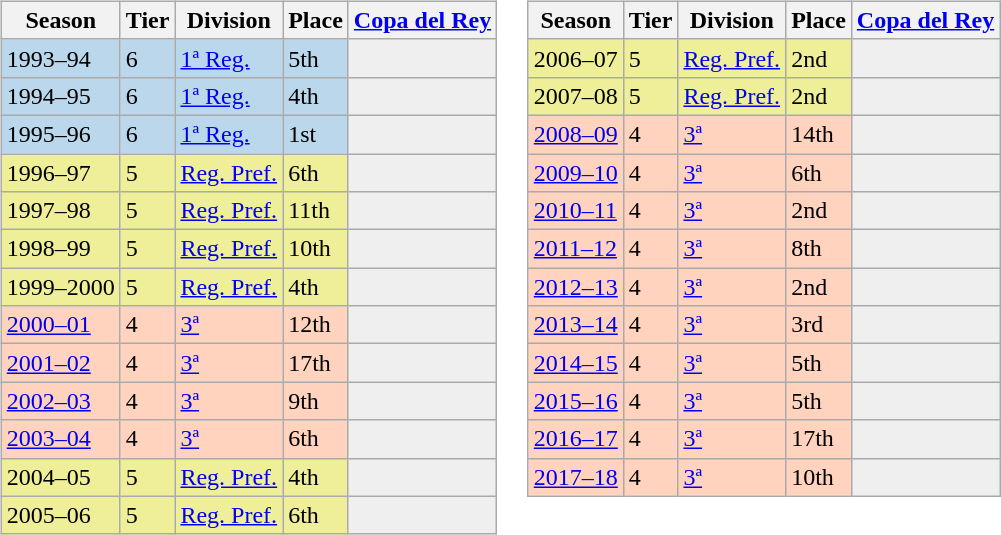<table>
<tr>
<td valign="top" width=0%><br><table class="wikitable">
<tr style="background:#f0f6fa;">
<th>Season</th>
<th>Tier</th>
<th>Division</th>
<th>Place</th>
<th><a href='#'>Copa del Rey</a></th>
</tr>
<tr>
<td style="background:#BBD7EC;">1993–94</td>
<td style="background:#BBD7EC;">6</td>
<td style="background:#BBD7EC;"><a href='#'>1ª Reg.</a></td>
<td style="background:#BBD7EC;">5th</td>
<th style="background:#efefef;"></th>
</tr>
<tr>
<td style="background:#BBD7EC;">1994–95</td>
<td style="background:#BBD7EC;">6</td>
<td style="background:#BBD7EC;"><a href='#'>1ª Reg.</a></td>
<td style="background:#BBD7EC;">4th</td>
<th style="background:#efefef;"></th>
</tr>
<tr>
<td style="background:#BBD7EC;">1995–96</td>
<td style="background:#BBD7EC;">6</td>
<td style="background:#BBD7EC;"><a href='#'>1ª Reg.</a></td>
<td style="background:#BBD7EC;">1st</td>
<th style="background:#efefef;"></th>
</tr>
<tr>
<td style="background:#EFEF99;">1996–97</td>
<td style="background:#EFEF99;">5</td>
<td style="background:#EFEF99;"><a href='#'>Reg. Pref.</a></td>
<td style="background:#EFEF99;">6th</td>
<th style="background:#efefef;"></th>
</tr>
<tr>
<td style="background:#EFEF99;">1997–98</td>
<td style="background:#EFEF99;">5</td>
<td style="background:#EFEF99;"><a href='#'>Reg. Pref.</a></td>
<td style="background:#EFEF99;">11th</td>
<th style="background:#efefef;"></th>
</tr>
<tr>
<td style="background:#EFEF99;">1998–99</td>
<td style="background:#EFEF99;">5</td>
<td style="background:#EFEF99;"><a href='#'>Reg. Pref.</a></td>
<td style="background:#EFEF99;">10th</td>
<th style="background:#efefef;"></th>
</tr>
<tr>
<td style="background:#EFEF99;">1999–2000</td>
<td style="background:#EFEF99;">5</td>
<td style="background:#EFEF99;"><a href='#'>Reg. Pref.</a></td>
<td style="background:#EFEF99;">4th</td>
<th style="background:#efefef;"></th>
</tr>
<tr>
<td style="background:#FFD3BD;"><a href='#'>2000–01</a></td>
<td style="background:#FFD3BD;">4</td>
<td style="background:#FFD3BD;"><a href='#'>3ª</a></td>
<td style="background:#FFD3BD;">12th</td>
<th style="background:#efefef;"></th>
</tr>
<tr>
<td style="background:#FFD3BD;"><a href='#'>2001–02</a></td>
<td style="background:#FFD3BD;">4</td>
<td style="background:#FFD3BD;"><a href='#'>3ª</a></td>
<td style="background:#FFD3BD;">17th</td>
<td style="background:#efefef;"></td>
</tr>
<tr>
<td style="background:#FFD3BD;"><a href='#'>2002–03</a></td>
<td style="background:#FFD3BD;">4</td>
<td style="background:#FFD3BD;"><a href='#'>3ª</a></td>
<td style="background:#FFD3BD;">9th</td>
<td style="background:#efefef;"></td>
</tr>
<tr>
<td style="background:#FFD3BD;"><a href='#'>2003–04</a></td>
<td style="background:#FFD3BD;">4</td>
<td style="background:#FFD3BD;"><a href='#'>3ª</a></td>
<td style="background:#FFD3BD;">6th</td>
<td style="background:#efefef;"></td>
</tr>
<tr>
<td style="background:#EFEF99;">2004–05</td>
<td style="background:#EFEF99;">5</td>
<td style="background:#EFEF99;"><a href='#'>Reg. Pref.</a></td>
<td style="background:#EFEF99;">4th</td>
<th style="background:#efefef;"></th>
</tr>
<tr>
<td style="background:#EFEF99;">2005–06</td>
<td style="background:#EFEF99;">5</td>
<td style="background:#EFEF99;"><a href='#'>Reg. Pref.</a></td>
<td style="background:#EFEF99;">6th</td>
<th style="background:#efefef;"></th>
</tr>
</table>
</td>
<td valign="top" width=0%><br><table class="wikitable">
<tr style="background:#f0f6fa;">
<th>Season</th>
<th>Tier</th>
<th>Division</th>
<th>Place</th>
<th><a href='#'>Copa del Rey</a></th>
</tr>
<tr>
<td style="background:#EFEF99;">2006–07</td>
<td style="background:#EFEF99;">5</td>
<td style="background:#EFEF99;"><a href='#'>Reg. Pref.</a></td>
<td style="background:#EFEF99;">2nd</td>
<th style="background:#efefef;"></th>
</tr>
<tr>
<td style="background:#EFEF99;">2007–08</td>
<td style="background:#EFEF99;">5</td>
<td style="background:#EFEF99;"><a href='#'>Reg. Pref.</a></td>
<td style="background:#EFEF99;">2nd</td>
<th style="background:#efefef;"></th>
</tr>
<tr>
<td style="background:#FFD3BD;"><a href='#'>2008–09</a></td>
<td style="background:#FFD3BD;">4</td>
<td style="background:#FFD3BD;"><a href='#'>3ª</a></td>
<td style="background:#FFD3BD;">14th</td>
<td style="background:#efefef;"></td>
</tr>
<tr>
<td style="background:#FFD3BD;"><a href='#'>2009–10</a></td>
<td style="background:#FFD3BD;">4</td>
<td style="background:#FFD3BD;"><a href='#'>3ª</a></td>
<td style="background:#FFD3BD;">6th</td>
<td style="background:#efefef;"></td>
</tr>
<tr>
<td style="background:#FFD3BD;"><a href='#'>2010–11</a></td>
<td style="background:#FFD3BD;">4</td>
<td style="background:#FFD3BD;"><a href='#'>3ª</a></td>
<td style="background:#FFD3BD;">2nd</td>
<td style="background:#efefef;"></td>
</tr>
<tr>
<td style="background:#FFD3BD;"><a href='#'>2011–12</a></td>
<td style="background:#FFD3BD;">4</td>
<td style="background:#FFD3BD;"><a href='#'>3ª</a></td>
<td style="background:#FFD3BD;">8th</td>
<td style="background:#efefef;"></td>
</tr>
<tr>
<td style="background:#FFD3BD;"><a href='#'>2012–13</a></td>
<td style="background:#FFD3BD;">4</td>
<td style="background:#FFD3BD;"><a href='#'>3ª</a></td>
<td style="background:#FFD3BD;">2nd</td>
<td style="background:#efefef;"></td>
</tr>
<tr>
<td style="background:#FFD3BD;"><a href='#'>2013–14</a></td>
<td style="background:#FFD3BD;">4</td>
<td style="background:#FFD3BD;"><a href='#'>3ª</a></td>
<td style="background:#FFD3BD;">3rd</td>
<td style="background:#efefef;"></td>
</tr>
<tr>
<td style="background:#FFD3BD;"><a href='#'>2014–15</a></td>
<td style="background:#FFD3BD;">4</td>
<td style="background:#FFD3BD;"><a href='#'>3ª</a></td>
<td style="background:#FFD3BD;">5th</td>
<td style="background:#efefef;"></td>
</tr>
<tr>
<td style="background:#FFD3BD;"><a href='#'>2015–16</a></td>
<td style="background:#FFD3BD;">4</td>
<td style="background:#FFD3BD;"><a href='#'>3ª</a></td>
<td style="background:#FFD3BD;">5th</td>
<td style="background:#efefef;"></td>
</tr>
<tr>
<td style="background:#FFD3BD;"><a href='#'>2016–17</a></td>
<td style="background:#FFD3BD;">4</td>
<td style="background:#FFD3BD;"><a href='#'>3ª</a></td>
<td style="background:#FFD3BD;">17th</td>
<td style="background:#efefef;"></td>
</tr>
<tr>
<td style="background:#FFD3BD;"><a href='#'>2017–18</a></td>
<td style="background:#FFD3BD;">4</td>
<td style="background:#FFD3BD;"><a href='#'>3ª</a></td>
<td style="background:#FFD3BD;">10th</td>
<td style="background:#efefef;"></td>
</tr>
</table>
</td>
</tr>
</table>
